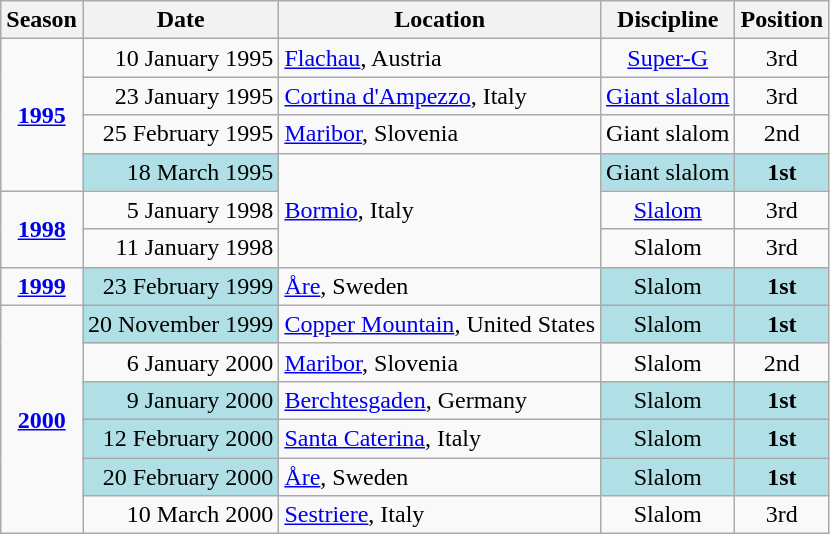<table class="wikitable" style="text-align:center; font-size:100%;">
<tr>
<th>Season</th>
<th>Date</th>
<th>Location</th>
<th>Discipline</th>
<th>Position</th>
</tr>
<tr>
<td rowspan="4" align=center><strong><a href='#'>1995</a></strong></td>
<td align="right">10 January 1995</td>
<td align="left"> <a href='#'>Flachau</a>, Austria</td>
<td><a href='#'>Super-G</a></td>
<td>3rd</td>
</tr>
<tr>
<td align="right">23 January 1995</td>
<td align="left"> <a href='#'>Cortina d'Ampezzo</a>, Italy</td>
<td><a href='#'>Giant slalom</a></td>
<td>3rd</td>
</tr>
<tr>
<td align="right">25 February 1995</td>
<td align="left"> <a href='#'>Maribor</a>, Slovenia</td>
<td>Giant slalom</td>
<td>2nd</td>
</tr>
<tr>
<td align="right" bgcolor="#BOEOE6">18 March 1995</td>
<td rowspan=3 align="left"> <a href='#'>Bormio</a>, Italy</td>
<td bgcolor="#BOEOE6">Giant slalom</td>
<td bgcolor="#BOEOE6"><strong>1st</strong></td>
</tr>
<tr>
<td rowspan="2" align=center><strong><a href='#'>1998</a></strong></td>
<td align="right">5 January 1998</td>
<td><a href='#'>Slalom</a></td>
<td>3rd</td>
</tr>
<tr>
<td align="right">11 January 1998</td>
<td>Slalom</td>
<td>3rd</td>
</tr>
<tr>
<td align=center><strong><a href='#'>1999</a></strong></td>
<td align="right" bgcolor="#BOEOE6">23 February 1999</td>
<td align="left"> <a href='#'>Åre</a>, Sweden</td>
<td bgcolor="#BOEOE6">Slalom</td>
<td bgcolor="#BOEOE6"><strong>1st</strong></td>
</tr>
<tr>
<td rowspan="6" align=center><strong><a href='#'>2000</a></strong></td>
<td align="right" bgcolor="#BOEOE6">20 November 1999</td>
<td align="left"> <a href='#'>Copper Mountain</a>, United States</td>
<td bgcolor="#BOEOE6">Slalom</td>
<td bgcolor="#BOEOE6"><strong>1st</strong></td>
</tr>
<tr>
<td align="right">6 January 2000</td>
<td align="left"> <a href='#'>Maribor</a>, Slovenia</td>
<td>Slalom</td>
<td>2nd</td>
</tr>
<tr>
<td align="right" bgcolor="#BOEOE6">9 January 2000</td>
<td align="left"> <a href='#'>Berchtesgaden</a>, Germany</td>
<td bgcolor="#BOEOE6">Slalom</td>
<td bgcolor="#BOEOE6"><strong>1st</strong></td>
</tr>
<tr>
<td align="right" bgcolor="#BOEOE6">12 February 2000</td>
<td align="left"> <a href='#'>Santa Caterina</a>, Italy</td>
<td bgcolor="#BOEOE6">Slalom</td>
<td bgcolor="#BOEOE6"><strong>1st</strong></td>
</tr>
<tr>
<td align="right" bgcolor="#BOEOE6">20 February 2000</td>
<td align="left"> <a href='#'>Åre</a>, Sweden</td>
<td bgcolor="#BOEOE6">Slalom</td>
<td bgcolor="#BOEOE6"><strong>1st</strong></td>
</tr>
<tr>
<td align="right">10 March 2000</td>
<td align="left"> <a href='#'>Sestriere</a>, Italy</td>
<td>Slalom</td>
<td>3rd</td>
</tr>
</table>
